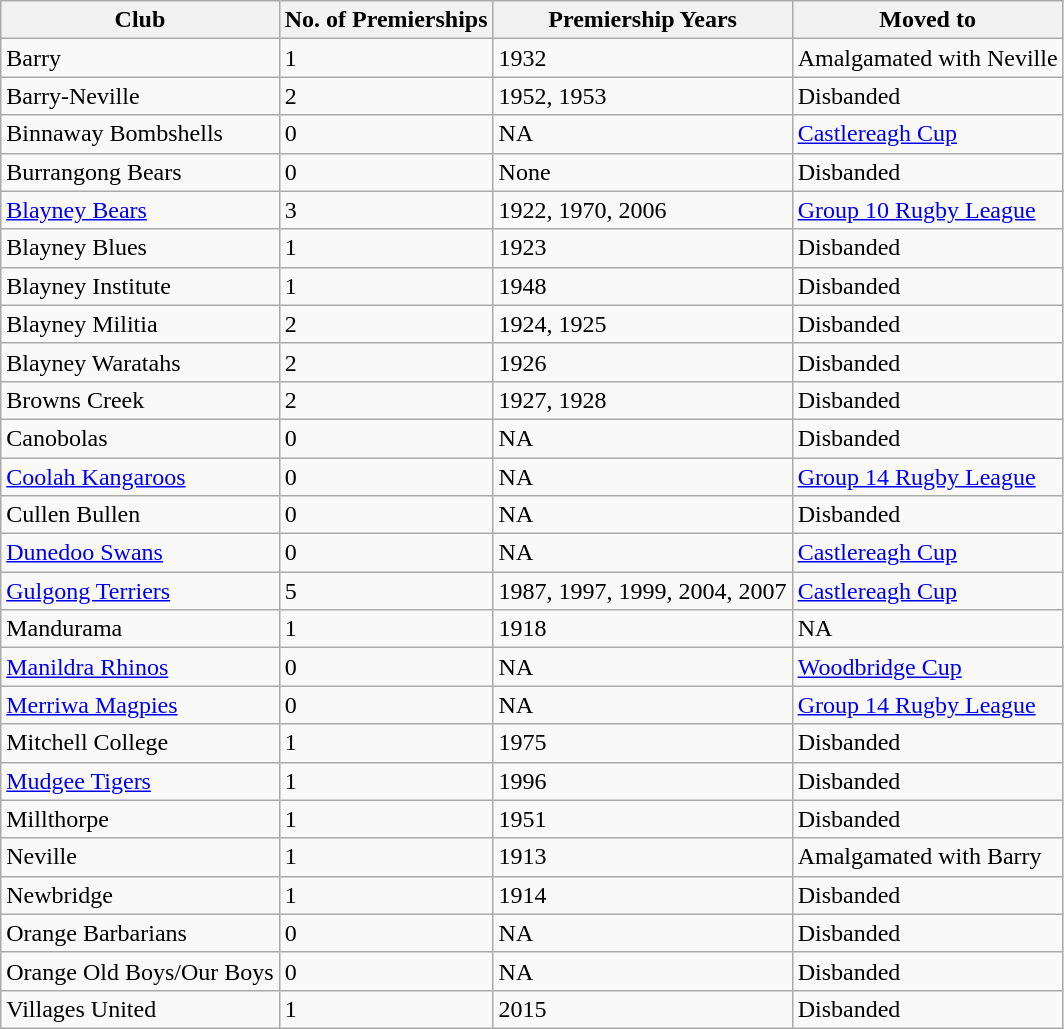<table class="wikitable">
<tr>
<th>Club</th>
<th>No. of Premierships</th>
<th>Premiership Years</th>
<th>Moved to</th>
</tr>
<tr>
<td>Barry</td>
<td>1</td>
<td>1932</td>
<td>Amalgamated with Neville</td>
</tr>
<tr>
<td>Barry-Neville</td>
<td>2</td>
<td>1952, 1953</td>
<td>Disbanded</td>
</tr>
<tr>
<td> Binnaway Bombshells</td>
<td>0</td>
<td>NA</td>
<td><a href='#'>Castlereagh Cup</a></td>
</tr>
<tr>
<td> Burrangong Bears</td>
<td>0</td>
<td>None</td>
<td>Disbanded</td>
</tr>
<tr>
<td> <a href='#'>Blayney Bears</a></td>
<td>3</td>
<td>1922, 1970, 2006</td>
<td><a href='#'>Group 10 Rugby League</a></td>
</tr>
<tr>
<td> Blayney Blues</td>
<td>1</td>
<td>1923</td>
<td>Disbanded</td>
</tr>
<tr>
<td>Blayney Institute</td>
<td>1</td>
<td>1948</td>
<td>Disbanded</td>
</tr>
<tr>
<td> Blayney Militia</td>
<td>2</td>
<td>1924, 1925</td>
<td>Disbanded</td>
</tr>
<tr>
<td> Blayney Waratahs</td>
<td>2</td>
<td>1926</td>
<td>Disbanded</td>
</tr>
<tr>
<td>Browns Creek</td>
<td>2</td>
<td>1927, 1928</td>
<td>Disbanded</td>
</tr>
<tr>
<td>Canobolas</td>
<td>0</td>
<td>NA</td>
<td>Disbanded</td>
</tr>
<tr>
<td> <a href='#'>Coolah Kangaroos</a></td>
<td>0</td>
<td>NA</td>
<td><a href='#'>Group 14 Rugby League</a></td>
</tr>
<tr>
<td>Cullen Bullen</td>
<td>0</td>
<td>NA</td>
<td>Disbanded</td>
</tr>
<tr>
<td> <a href='#'>Dunedoo Swans</a></td>
<td>0</td>
<td>NA</td>
<td><a href='#'>Castlereagh Cup</a></td>
</tr>
<tr>
<td> <a href='#'>Gulgong Terriers</a></td>
<td>5</td>
<td>1987, 1997, 1999, 2004, 2007</td>
<td><a href='#'>Castlereagh Cup</a></td>
</tr>
<tr>
<td>Mandurama</td>
<td>1</td>
<td>1918</td>
<td>NA</td>
</tr>
<tr>
<td> <a href='#'>Manildra Rhinos</a></td>
<td>0</td>
<td>NA</td>
<td><a href='#'>Woodbridge Cup</a></td>
</tr>
<tr>
<td> <a href='#'>Merriwa Magpies</a></td>
<td>0</td>
<td>NA</td>
<td><a href='#'>Group 14 Rugby League</a></td>
</tr>
<tr>
<td>Mitchell College</td>
<td>1</td>
<td>1975</td>
<td>Disbanded</td>
</tr>
<tr>
<td> <a href='#'>Mudgee Tigers</a></td>
<td>1</td>
<td>1996</td>
<td>Disbanded</td>
</tr>
<tr>
<td>Millthorpe</td>
<td>1</td>
<td>1951</td>
<td>Disbanded</td>
</tr>
<tr>
<td>Neville</td>
<td>1</td>
<td>1913</td>
<td>Amalgamated with Barry</td>
</tr>
<tr>
<td>Newbridge</td>
<td>1</td>
<td>1914</td>
<td>Disbanded</td>
</tr>
<tr>
<td> Orange Barbarians</td>
<td>0</td>
<td>NA</td>
<td>Disbanded</td>
</tr>
<tr>
<td> Orange Old Boys/Our Boys</td>
<td>0</td>
<td>NA</td>
<td>Disbanded</td>
</tr>
<tr>
<td> Villages United</td>
<td>1</td>
<td>2015</td>
<td>Disbanded</td>
</tr>
</table>
